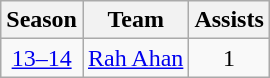<table class="wikitable" style="text-align: center;">
<tr>
<th>Season</th>
<th>Team</th>
<th>Assists</th>
</tr>
<tr>
<td><a href='#'>13–14</a></td>
<td align="left"><a href='#'>Rah Ahan</a></td>
<td>1</td>
</tr>
</table>
